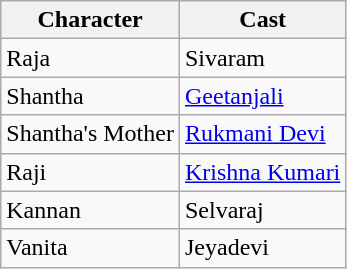<table class="wikitable">
<tr>
<th>Character</th>
<th>Cast</th>
</tr>
<tr>
<td>Raja</td>
<td>Sivaram</td>
</tr>
<tr>
<td>Shantha</td>
<td><a href='#'>Geetanjali</a></td>
</tr>
<tr>
<td>Shantha's Mother</td>
<td><a href='#'>Rukmani Devi</a></td>
</tr>
<tr>
<td>Raji</td>
<td><a href='#'>Krishna Kumari</a></td>
</tr>
<tr>
<td>Kannan</td>
<td>Selvaraj</td>
</tr>
<tr>
<td>Vanita</td>
<td>Jeyadevi</td>
</tr>
</table>
